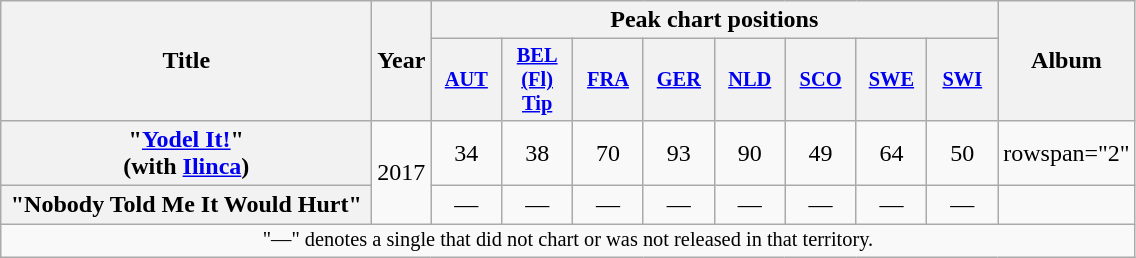<table class="wikitable plainrowheaders" style="text-align:center;">
<tr>
<th scope="col" rowspan="2" style="width:15em;">Title</th>
<th scope="col" rowspan="2" style="width:1em;">Year</th>
<th scope="col" colspan="8">Peak chart positions</th>
<th scope="col" rowspan="2">Album</th>
</tr>
<tr>
<th scope="col" style="width:3em;font-size:85%;"><a href='#'>AUT</a><br></th>
<th scope="col" style="width:3em;font-size:85%;"><a href='#'>BEL<br>(Fl)<br>Tip</a><br></th>
<th scope="col" style="width:3em;font-size:85%;"><a href='#'>FRA</a><br></th>
<th scope="col" style="width:3em;font-size:85%;"><a href='#'>GER</a><br></th>
<th scope="col" style="width:3em;font-size:85%;"><a href='#'>NLD</a><br></th>
<th scope="col" style="width:3em;font-size:85%;"><a href='#'>SCO</a><br></th>
<th scope="col" style="width:3em;font-size:85%;"><a href='#'>SWE</a><br></th>
<th scope="col" style="width:3em;font-size:85%;"><a href='#'>SWI</a><br></th>
</tr>
<tr>
<th scope="row">"<a href='#'>Yodel It!</a>"<br><span>(with <a href='#'>Ilinca</a>)</span></th>
<td rowspan="2">2017</td>
<td>34</td>
<td>38</td>
<td>70</td>
<td>93</td>
<td>90</td>
<td>49</td>
<td>64</td>
<td>50</td>
<td>rowspan="2" </td>
</tr>
<tr>
<th scope="row">"Nobody Told Me It Would Hurt"</th>
<td>—</td>
<td>—</td>
<td>—</td>
<td>—</td>
<td>—</td>
<td>—</td>
<td>—</td>
<td>—</td>
</tr>
<tr>
<td colspan="20" style="font-size:85%">"—" denotes a single that did not chart or was not released in that territory.</td>
</tr>
</table>
